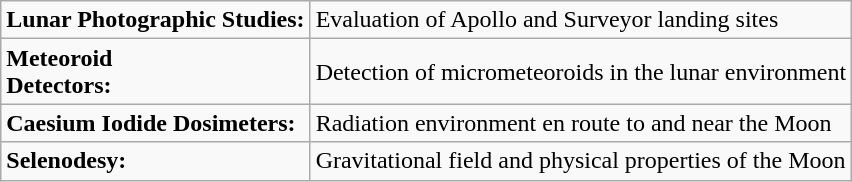<table class="wikitable">
<tr>
<td><strong> Lunar Photographic Studies:</strong></td>
<td>Evaluation of Apollo and Surveyor landing sites</td>
</tr>
<tr>
<td><strong> Meteoroid<br>Detectors:</strong></td>
<td>Detection of micrometeoroids in the lunar environment</td>
</tr>
<tr>
<td><strong> Caesium Iodide Dosimeters:</strong></td>
<td>Radiation environment en route to and near the Moon</td>
</tr>
<tr>
<td><strong> Selenodesy:</strong></td>
<td>Gravitational field and physical properties of the Moon</td>
</tr>
</table>
